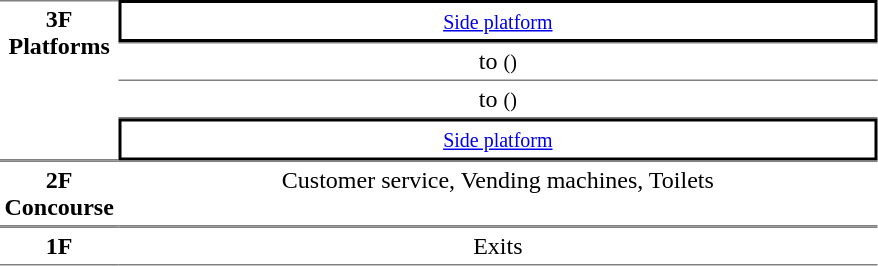<table table border=0 cellspacing=0 cellpadding=3>
<tr>
<td style="border-bottom:solid 1px gray;border-top:solid 1px gray;text-align:center" rowspan="4" valign=top width=50><strong>3F<br>Platforms</strong></td>
<td style="border-right:solid 2px black;border-left:solid 2px black;border-top:solid 2px black;border-bottom:solid 2px black;text-align:center;"><small><a href='#'>Side platform</a></small></td>
</tr>
<tr>
<td style="border-bottom:solid 1px gray;border-top:solid 1px gray;text-align:center;">  to  <small>()</small></td>
</tr>
<tr>
<td style="border-bottom:solid 1px gray;text-align:center;"> to  <small>() </small></td>
</tr>
<tr>
<td style="border-right:solid 2px black;border-left:solid 2px black;border-top:solid 2px black;border-bottom:solid 2px black;text-align:center;"><small><a href='#'>Side platform</a></small></td>
</tr>
<tr>
<td style="border-bottom:solid 1px gray; border-top:solid 1px gray;text-align:center" valign=top><strong>2F<br>Concourse</strong></td>
<td style="border-bottom:solid 1px gray; border-top:solid 1px gray;text-align:center" valign=top width=500>Customer service, Vending machines, Toilets</td>
</tr>
<tr>
<td style="border-bottom:solid 1px gray; border-top:solid 1px gray;text-align:center" valign=top><strong>1F</strong></td>
<td style="border-bottom:solid 1px gray; border-top:solid 1px gray;text-align:center" valign=top width=500>Exits</td>
</tr>
</table>
